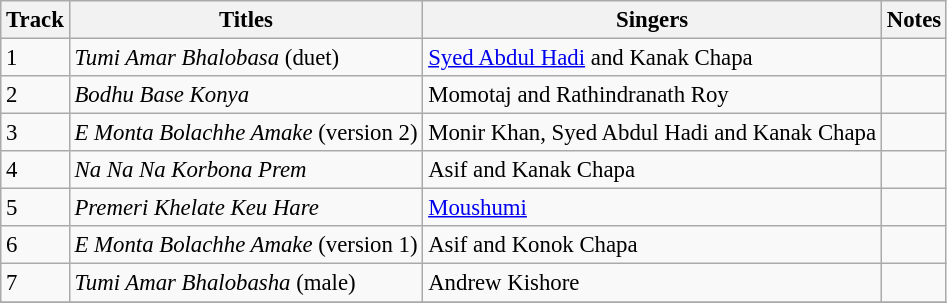<table class="wikitable" style="font-size:95%;">
<tr>
<th>Track</th>
<th>Titles</th>
<th>Singers</th>
<th>Notes</th>
</tr>
<tr>
<td>1</td>
<td><em>Tumi Amar Bhalobasa</em> (duet)</td>
<td><a href='#'>Syed Abdul Hadi</a> and Kanak Chapa</td>
<td></td>
</tr>
<tr>
<td>2</td>
<td><em>Bodhu Base Konya</em></td>
<td>Momotaj and Rathindranath Roy</td>
<td></td>
</tr>
<tr>
<td>3</td>
<td><em>E Monta Bolachhe Amake</em> (version 2)</td>
<td>Monir Khan, Syed Abdul Hadi and Kanak Chapa</td>
<td></td>
</tr>
<tr>
<td>4</td>
<td><em>Na Na Na Korbona Prem</em></td>
<td>Asif and Kanak Chapa</td>
<td></td>
</tr>
<tr>
<td>5</td>
<td><em>Premeri Khelate Keu Hare</em></td>
<td><a href='#'>Moushumi</a></td>
<td></td>
</tr>
<tr>
<td>6</td>
<td><em>E Monta Bolachhe Amake</em> (version 1)</td>
<td>Asif and Konok Chapa</td>
<td></td>
</tr>
<tr>
<td>7</td>
<td><em>Tumi Amar Bhalobasha</em> (male)</td>
<td>Andrew Kishore</td>
<td></td>
</tr>
<tr>
</tr>
</table>
